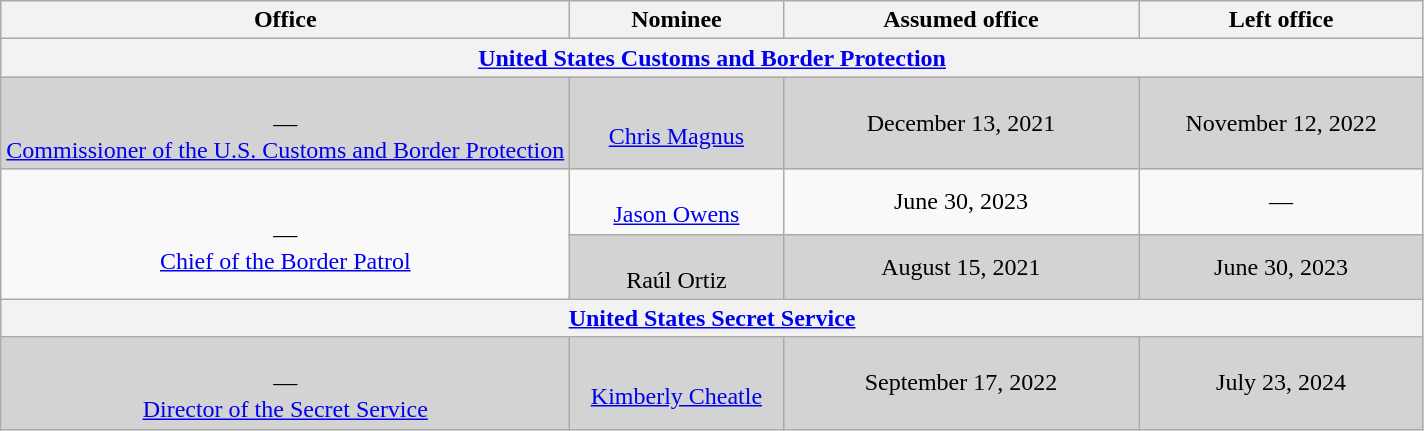<table class="wikitable sortable" style="text-align:center">
<tr>
<th style="width:40%;">Office</th>
<th style="width:15%;">Nominee</th>
<th style="width:25%;" data-sort-type="date">Assumed office</th>
<th style="width:20%;" data-sort-type="date">Left office</th>
</tr>
<tr>
<th colspan=4><a href='#'>United States Customs and Border Protection</a></th>
</tr>
<tr style="background:lightgray;">
<td><br>—<br><a href='#'>Commissioner of the U.S. Customs and Border Protection</a></td>
<td><br><a href='#'>Chris Magnus</a></td>
<td>December 13, 2021<br></td>
<td>November 12, 2022</td>
</tr>
<tr>
<td rowspan="2"><br>—<br><a href='#'>Chief of the Border Patrol</a></td>
<td><br><a href='#'>Jason Owens</a></td>
<td>June 30, 2023</td>
<td>—</td>
</tr>
<tr style="background:lightgray;">
<td><br>Raúl Ortiz</td>
<td>August 15, 2021</td>
<td>June 30, 2023</td>
</tr>
<tr>
<th colspan=4><a href='#'>United States Secret Service</a></th>
</tr>
<tr style="background:lightgray;">
<td><br>—<br><a href='#'>Director of the Secret Service</a></td>
<td><br><a href='#'>Kimberly Cheatle</a></td>
<td>September 17, 2022</td>
<td>July 23, 2024</td>
</tr>
</table>
